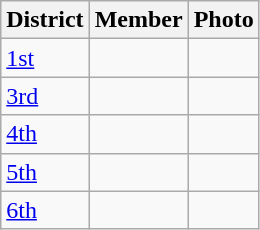<table class="wikitable sortable">
<tr>
<th>District</th>
<th>Member</th>
<th>Photo</th>
</tr>
<tr>
<td><a href='#'>1st</a></td>
<td></td>
<td></td>
</tr>
<tr>
<td><a href='#'>3rd</a></td>
<td></td>
<td></td>
</tr>
<tr>
<td><a href='#'>4th</a></td>
<td></td>
<td></td>
</tr>
<tr>
<td><a href='#'>5th</a></td>
<td></td>
<td></td>
</tr>
<tr>
<td><a href='#'>6th</a></td>
<td></td>
<td></td>
</tr>
</table>
